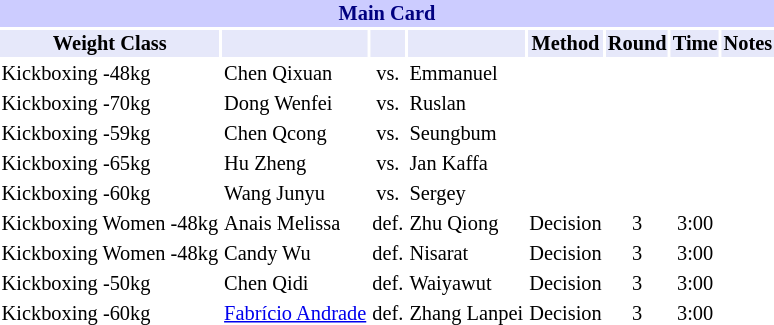<table class="toccolours" style="font-size: 85%;">
<tr>
<th colspan="8" style="background-color: #ccf; color: #000080; text-align: center;"><strong>Main Card</strong></th>
</tr>
<tr>
<th colspan="1" style="background-color: #E6E8FA; color: #000000; text-align: center;">Weight Class</th>
<th colspan="1" style="background-color: #E6E8FA; color: #000000; text-align: center;"></th>
<th colspan="1" style="background-color: #E6E8FA; color: #000000; text-align: center;"></th>
<th colspan="1" style="background-color: #E6E8FA; color: #000000; text-align: center;"></th>
<th colspan="1" style="background-color: #E6E8FA; color: #000000; text-align: center;">Method</th>
<th colspan="1" style="background-color: #E6E8FA; color: #000000; text-align: center;">Round</th>
<th colspan="1" style="background-color: #E6E8FA; color: #000000; text-align: center;">Time</th>
<th colspan="1" style="background-color: #E6E8FA; color: #000000; text-align: center;">Notes</th>
</tr>
<tr>
<td>Kickboxing -48kg</td>
<td> Chen Qixuan</td>
<td align=center>vs.</td>
<td> Emmanuel</td>
<td></td>
<td align=center></td>
<td align=center></td>
</tr>
<tr>
<td>Kickboxing -70kg</td>
<td> Dong Wenfei</td>
<td align=center>vs.</td>
<td> Ruslan</td>
<td></td>
<td align=center></td>
<td align=center></td>
</tr>
<tr>
<td>Kickboxing -59kg</td>
<td> Chen Qcong</td>
<td align=center>vs.</td>
<td> Seungbum</td>
<td></td>
<td align=center></td>
<td align=center></td>
</tr>
<tr>
<td>Kickboxing -65kg</td>
<td> Hu Zheng</td>
<td align=center>vs.</td>
<td> Jan Kaffa</td>
<td></td>
<td align=center></td>
<td align=center></td>
</tr>
<tr>
<td>Kickboxing -60kg</td>
<td> Wang Junyu</td>
<td align=center>vs.</td>
<td> Sergey</td>
<td></td>
<td align=center></td>
<td align=center></td>
</tr>
<tr>
<td>Kickboxing Women -48kg</td>
<td> Anais Melissa</td>
<td align=center>def.</td>
<td> Zhu Qiong</td>
<td>Decision</td>
<td align=center>3</td>
<td align=center>3:00</td>
</tr>
<tr>
<td>Kickboxing Women -48kg</td>
<td> Candy Wu</td>
<td align=center>def.</td>
<td> Nisarat</td>
<td>Decision</td>
<td align=center>3</td>
<td align=center>3:00</td>
</tr>
<tr>
<td>Kickboxing -50kg</td>
<td> Chen Qidi</td>
<td align=center>def.</td>
<td> Waiyawut</td>
<td>Decision</td>
<td align=center>3</td>
<td align=center>3:00</td>
</tr>
<tr>
<td>Kickboxing -60kg</td>
<td> <a href='#'>Fabrício Andrade</a></td>
<td align=center>def.</td>
<td> Zhang Lanpei</td>
<td>Decision</td>
<td align=center>3</td>
<td align=center>3:00</td>
</tr>
</table>
